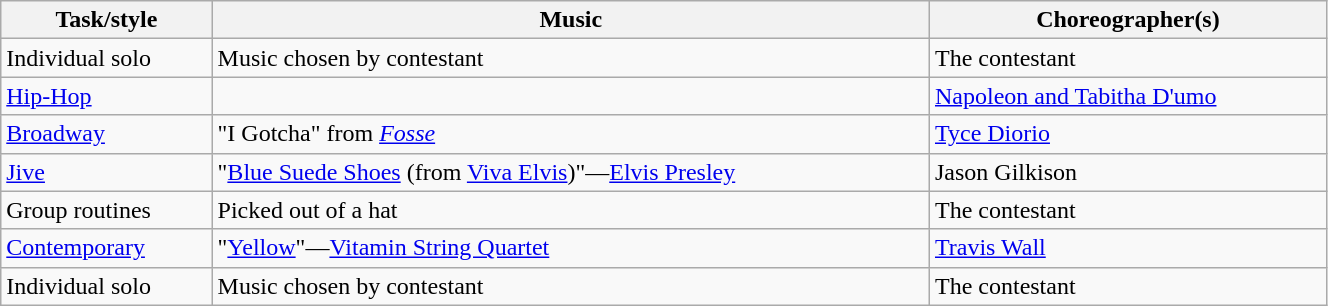<table class="wikitable" style="width:70%;">
<tr>
<th>Task/style</th>
<th>Music</th>
<th>Choreographer(s)</th>
</tr>
<tr>
<td>Individual solo</td>
<td>Music chosen by contestant</td>
<td>The contestant</td>
</tr>
<tr>
<td><a href='#'>Hip-Hop</a></td>
<td></td>
<td><a href='#'>Napoleon and Tabitha D'umo</a></td>
</tr>
<tr>
<td><a href='#'>Broadway</a></td>
<td>"I Gotcha" from <em><a href='#'>Fosse</a></em></td>
<td><a href='#'>Tyce Diorio</a></td>
</tr>
<tr>
<td><a href='#'>Jive</a></td>
<td>"<a href='#'>Blue Suede Shoes</a> (from <a href='#'>Viva Elvis</a>)"—<a href='#'>Elvis Presley</a></td>
<td>Jason Gilkison</td>
</tr>
<tr>
<td>Group routines</td>
<td>Picked out of a hat</td>
<td>The contestant</td>
</tr>
<tr>
<td><a href='#'>Contemporary</a></td>
<td>"<a href='#'>Yellow</a>"—<a href='#'>Vitamin String Quartet</a></td>
<td><a href='#'>Travis Wall</a></td>
</tr>
<tr>
<td>Individual solo</td>
<td>Music chosen by contestant</td>
<td>The contestant</td>
</tr>
</table>
